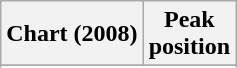<table class="wikitable sortable">
<tr>
<th>Chart (2008)</th>
<th>Peak<br>position</th>
</tr>
<tr>
</tr>
<tr>
</tr>
</table>
